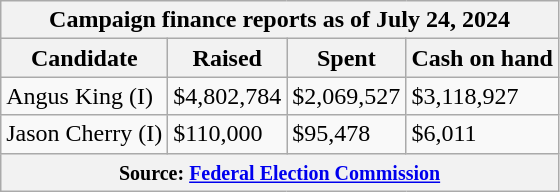<table class="wikitable sortable">
<tr>
<th colspan=4>Campaign finance reports as of July 24, 2024</th>
</tr>
<tr style="text-align:center;">
<th>Candidate</th>
<th>Raised</th>
<th>Spent</th>
<th>Cash on hand</th>
</tr>
<tr>
<td>Angus King (I)</td>
<td>$4,802,784</td>
<td>$2,069,527</td>
<td>$3,118,927</td>
</tr>
<tr>
<td>Jason Cherry (I)</td>
<td>$110,000</td>
<td>$95,478</td>
<td>$6,011</td>
</tr>
<tr>
<th colspan="4"><small>Source: <a href='#'>Federal Election Commission</a></small></th>
</tr>
</table>
